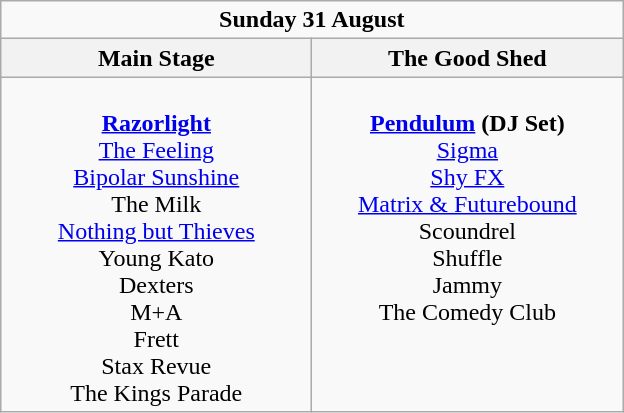<table class="wikitable">
<tr>
<td colspan="2" style="text-align:center;"><strong>Sunday 31 August</strong></td>
</tr>
<tr>
<th>Main Stage</th>
<th>The Good Shed</th>
</tr>
<tr>
<td style="text-align:center; vertical-align:top; width:200px;"><br><strong><a href='#'>Razorlight</a></strong>
<br><a href='#'>The Feeling</a>
<br><a href='#'>Bipolar Sunshine</a>
<br>The Milk
<br><a href='#'>Nothing but Thieves</a>
<br>Young Kato
<br>Dexters
<br>M+A
<br>Frett
<br>Stax Revue
<br>The Kings Parade</td>
<td style="text-align:center; vertical-align:top; width:200px;"><br><strong><a href='#'>Pendulum</a> (DJ Set)</strong>
<br><a href='#'>Sigma</a>
<br><a href='#'>Shy FX</a>
<br><a href='#'>Matrix & Futurebound</a>
<br>Scoundrel
<br>Shuffle
<br>Jammy
<br>The Comedy Club</td>
</tr>
</table>
